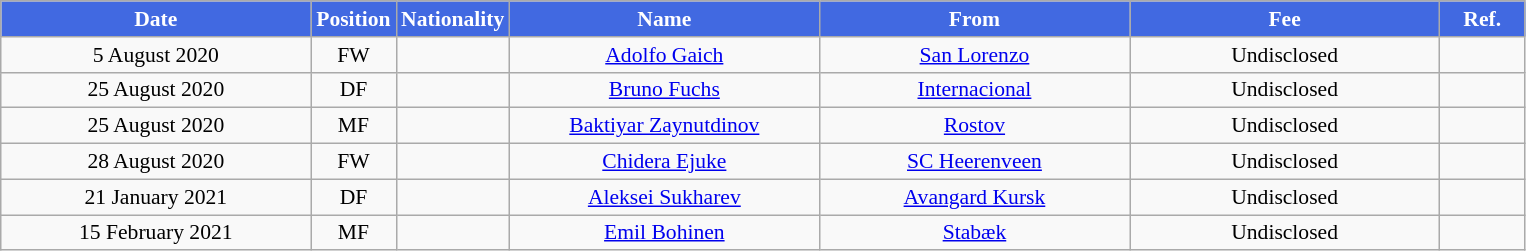<table class="wikitable"  style="text-align:center; font-size:90%; ">
<tr>
<th style="background:#4169E1; color:white; width:200px;">Date</th>
<th style="background:#4169E1; color:white; width:50px;">Position</th>
<th style="background:#4169E1; color:white; width:505x;">Nationality</th>
<th style="background:#4169E1; color:white; width:200px;">Name</th>
<th style="background:#4169E1; color:white; width:200px;">From</th>
<th style="background:#4169E1; color:white; width:200px;">Fee</th>
<th style="background:#4169E1; color:white; width:50px;">Ref.</th>
</tr>
<tr>
<td>5 August 2020</td>
<td>FW</td>
<td></td>
<td><a href='#'>Adolfo Gaich</a></td>
<td><a href='#'>San Lorenzo</a></td>
<td>Undisclosed</td>
<td></td>
</tr>
<tr>
<td>25 August 2020</td>
<td>DF</td>
<td></td>
<td><a href='#'>Bruno Fuchs</a></td>
<td><a href='#'>Internacional</a></td>
<td>Undisclosed</td>
<td></td>
</tr>
<tr>
<td>25 August 2020</td>
<td>MF</td>
<td></td>
<td><a href='#'>Baktiyar Zaynutdinov</a></td>
<td><a href='#'>Rostov</a></td>
<td>Undisclosed</td>
<td></td>
</tr>
<tr>
<td>28 August 2020</td>
<td>FW</td>
<td></td>
<td><a href='#'>Chidera Ejuke</a></td>
<td><a href='#'>SC Heerenveen</a></td>
<td>Undisclosed</td>
<td></td>
</tr>
<tr>
<td>21 January 2021</td>
<td>DF</td>
<td></td>
<td><a href='#'>Aleksei Sukharev</a></td>
<td><a href='#'>Avangard Kursk</a></td>
<td>Undisclosed</td>
<td></td>
</tr>
<tr>
<td>15 February 2021</td>
<td>MF</td>
<td></td>
<td><a href='#'>Emil Bohinen</a></td>
<td><a href='#'>Stabæk</a></td>
<td>Undisclosed</td>
<td></td>
</tr>
</table>
